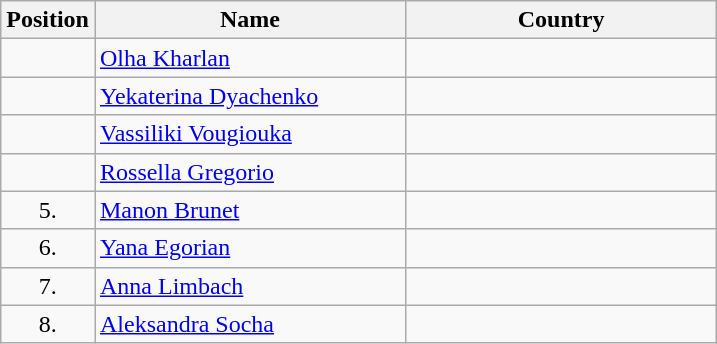<table class="wikitable">
<tr>
<th width="20">Position</th>
<th width="200">Name</th>
<th width="200">Country</th>
</tr>
<tr>
<td align="center"></td>
<td><a href='#'>Olha Kharlan</a></td>
<td></td>
</tr>
<tr>
<td align="center"></td>
<td><a href='#'>Yekaterina Dyachenko</a></td>
<td></td>
</tr>
<tr>
<td align="center"></td>
<td><a href='#'>Vassiliki Vougiouka</a></td>
<td></td>
</tr>
<tr>
<td align="center"></td>
<td><a href='#'>Rossella Gregorio</a></td>
<td></td>
</tr>
<tr>
<td align="center">5.</td>
<td><a href='#'>Manon Brunet</a></td>
<td></td>
</tr>
<tr>
<td align="center">6.</td>
<td><a href='#'>Yana Egorian</a></td>
<td></td>
</tr>
<tr>
<td align="center">7.</td>
<td><a href='#'>Anna Limbach</a></td>
<td></td>
</tr>
<tr>
<td align="center">8.</td>
<td><a href='#'>Aleksandra Socha</a></td>
<td></td>
</tr>
</table>
